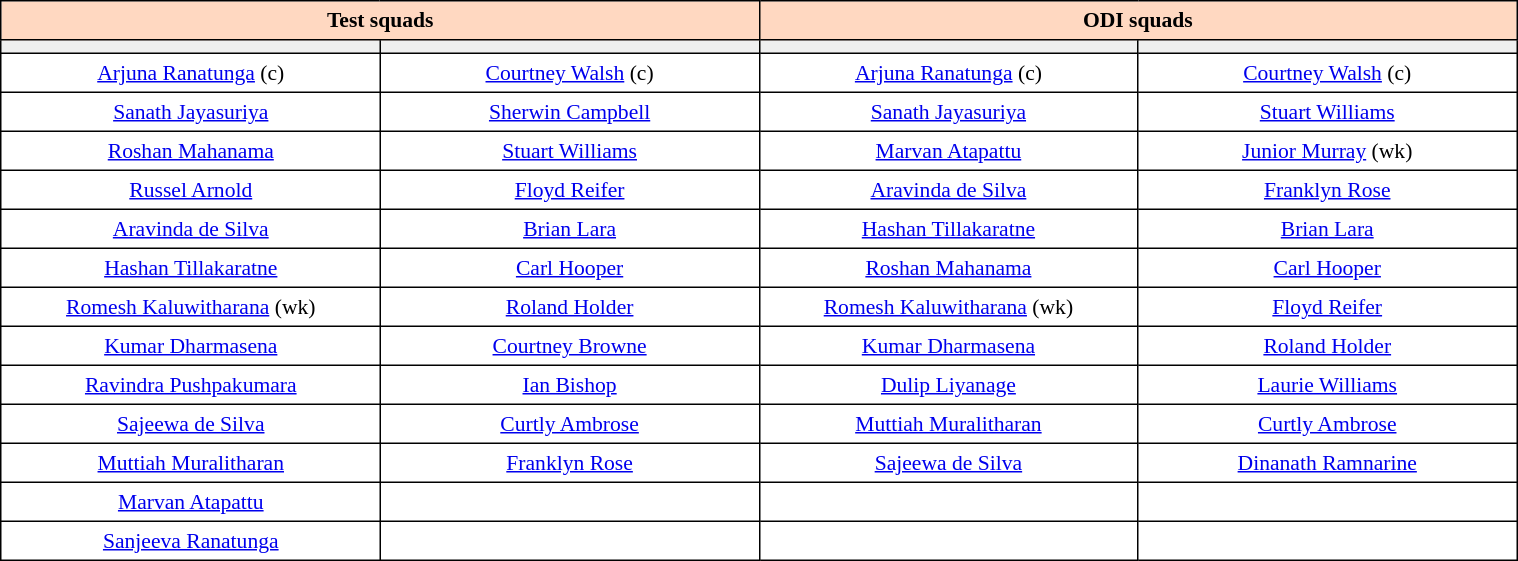<table name="squads" border="0" cellpadding="4" cellspacing="0" style="text-align:center; font-size:90%; border-collapse:collapse;width:80%;margin:auto;">
<tr>
<th style="background:#FFD8C1; border: 1px solid #000000;" colspan=2>Test squads</th>
<th style="background:#FFD8C1; border: 1px solid #000000;" colspan=2>ODI squads</th>
</tr>
<tr bgcolor="#efefef">
<th style="border: 1px solid #000000;" width=16%><strong></strong></th>
<th style="border: 1px solid #000000;" width=16%><strong></strong></th>
<th style="border: 1px solid #000000;" width=16%><strong></strong></th>
<th style="border: 1px solid #000000;" width=16%><strong></strong></th>
</tr>
<tr>
<td style="border: 1px solid #000000;"><a href='#'>Arjuna Ranatunga</a> (c)</td>
<td style="border: 1px solid #000000;"><a href='#'>Courtney Walsh</a> (c)</td>
<td style="border: 1px solid #000000;"><a href='#'>Arjuna Ranatunga</a> (c)</td>
<td style="border: 1px solid #000000;"><a href='#'>Courtney Walsh</a> (c)</td>
</tr>
<tr>
<td style="border: 1px solid #000000;"><a href='#'>Sanath Jayasuriya</a></td>
<td style="border: 1px solid #000000;"><a href='#'>Sherwin Campbell</a></td>
<td style="border: 1px solid #000000;"><a href='#'>Sanath Jayasuriya</a></td>
<td style="border: 1px solid #000000;"><a href='#'>Stuart Williams</a></td>
</tr>
<tr>
<td style="border: 1px solid #000000;"><a href='#'>Roshan Mahanama</a></td>
<td style="border: 1px solid #000000;"><a href='#'>Stuart Williams</a></td>
<td style="border: 1px solid #000000;"><a href='#'>Marvan Atapattu</a></td>
<td style="border: 1px solid #000000;"><a href='#'>Junior Murray</a> (wk)</td>
</tr>
<tr>
<td style="border: 1px solid #000000;"><a href='#'>Russel Arnold</a></td>
<td style="border: 1px solid #000000;"><a href='#'>Floyd Reifer</a></td>
<td style="border: 1px solid #000000;"><a href='#'>Aravinda de Silva</a></td>
<td style="border: 1px solid #000000;"><a href='#'>Franklyn Rose</a></td>
</tr>
<tr>
<td style="border: 1px solid #000000;"><a href='#'>Aravinda de Silva</a></td>
<td style="border: 1px solid #000000;"><a href='#'>Brian Lara</a></td>
<td style="border: 1px solid #000000;"><a href='#'>Hashan Tillakaratne</a></td>
<td style="border: 1px solid #000000;"><a href='#'>Brian Lara</a></td>
</tr>
<tr>
<td style="border: 1px solid #000000;"><a href='#'>Hashan Tillakaratne</a></td>
<td style="border: 1px solid #000000;"><a href='#'>Carl Hooper</a></td>
<td style="border: 1px solid #000000;"><a href='#'>Roshan Mahanama</a></td>
<td style="border: 1px solid #000000;"><a href='#'>Carl Hooper</a></td>
</tr>
<tr>
<td style="border: 1px solid #000000;"><a href='#'>Romesh Kaluwitharana</a> (wk)</td>
<td style="border: 1px solid #000000;"><a href='#'>Roland Holder</a></td>
<td style="border: 1px solid #000000;"><a href='#'>Romesh Kaluwitharana</a> (wk)</td>
<td style="border: 1px solid #000000;"><a href='#'>Floyd Reifer</a></td>
</tr>
<tr>
<td style="border: 1px solid #000000;"><a href='#'>Kumar Dharmasena</a></td>
<td style="border: 1px solid #000000;"><a href='#'>Courtney Browne</a></td>
<td style="border: 1px solid #000000;"><a href='#'>Kumar Dharmasena</a></td>
<td style="border: 1px solid #000000;"><a href='#'>Roland Holder</a></td>
</tr>
<tr>
<td style="border: 1px solid #000000;"><a href='#'>Ravindra Pushpakumara</a></td>
<td style="border: 1px solid #000000;"><a href='#'>Ian Bishop</a></td>
<td style="border: 1px solid #000000;"><a href='#'>Dulip Liyanage</a></td>
<td style="border: 1px solid #000000;"><a href='#'>Laurie Williams</a></td>
</tr>
<tr>
<td style="border: 1px solid #000000;"><a href='#'>Sajeewa de Silva</a></td>
<td style="border: 1px solid #000000;"><a href='#'>Curtly Ambrose</a></td>
<td style="border: 1px solid #000000;"><a href='#'>Muttiah Muralitharan</a></td>
<td style="border: 1px solid #000000;"><a href='#'>Curtly Ambrose</a></td>
</tr>
<tr>
<td style="border: 1px solid #000000;"><a href='#'>Muttiah Muralitharan</a></td>
<td style="border: 1px solid #000000;"><a href='#'>Franklyn Rose</a></td>
<td style="border: 1px solid #000000;"><a href='#'>Sajeewa de Silva</a></td>
<td style="border: 1px solid #000000;"><a href='#'>Dinanath Ramnarine</a></td>
</tr>
<tr>
<td style="border: 1px solid #000000;"><a href='#'>Marvan Atapattu</a></td>
<td style="border: 1px solid #000000;"></td>
<td style="border: 1px solid #000000;"></td>
<td style="border: 1px solid #000000;"></td>
</tr>
<tr>
<td style="border: 1px solid #000000;"><a href='#'>Sanjeeva Ranatunga</a></td>
<td style="border: 1px solid #000000;"></td>
<td style="border: 1px solid #000000;"></td>
<td style="border: 1px solid #000000;"></td>
</tr>
</table>
